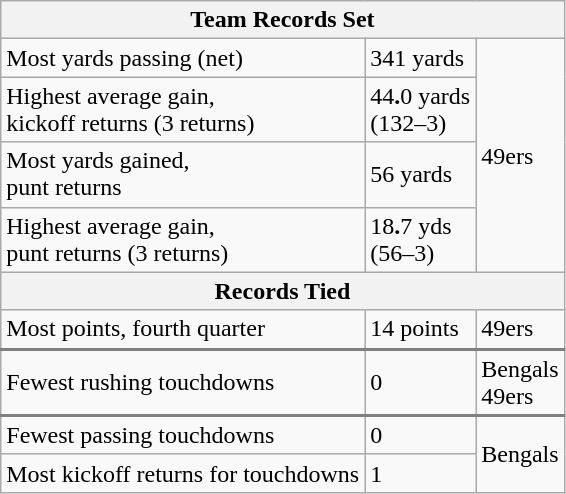<table class="wikitable">
<tr>
<th colspan=3>Team Records Set</th>
</tr>
<tr>
<td>Most yards passing (net)</td>
<td>341 yards</td>
<td rowspan=4>49ers</td>
</tr>
<tr>
<td>Highest average gain,<br> kickoff returns (3 returns)</td>
<td>44<strong>.</strong>0 yards<br> (132–3)</td>
</tr>
<tr>
<td>Most yards gained,<br> punt returns</td>
<td>56 yards</td>
</tr>
<tr>
<td>Highest average gain,<br>punt returns (3 returns)</td>
<td>18<strong>.</strong>7 yds <br>(56–3)</td>
</tr>
<tr>
<th colspan=3>Records Tied</th>
</tr>
<tr style="border-bottom: 2px solid gray">
<td>Most points, fourth quarter</td>
<td>14 points</td>
<td>49ers</td>
</tr>
<tr style="border-bottom: 2px solid gray">
<td>Fewest rushing touchdowns</td>
<td>0</td>
<td>Bengals <br> 49ers</td>
</tr>
<tr>
<td>Fewest passing touchdowns</td>
<td>0</td>
<td rowspan=2>Bengals</td>
</tr>
<tr>
<td>Most kickoff returns for touchdowns</td>
<td>1</td>
</tr>
</table>
